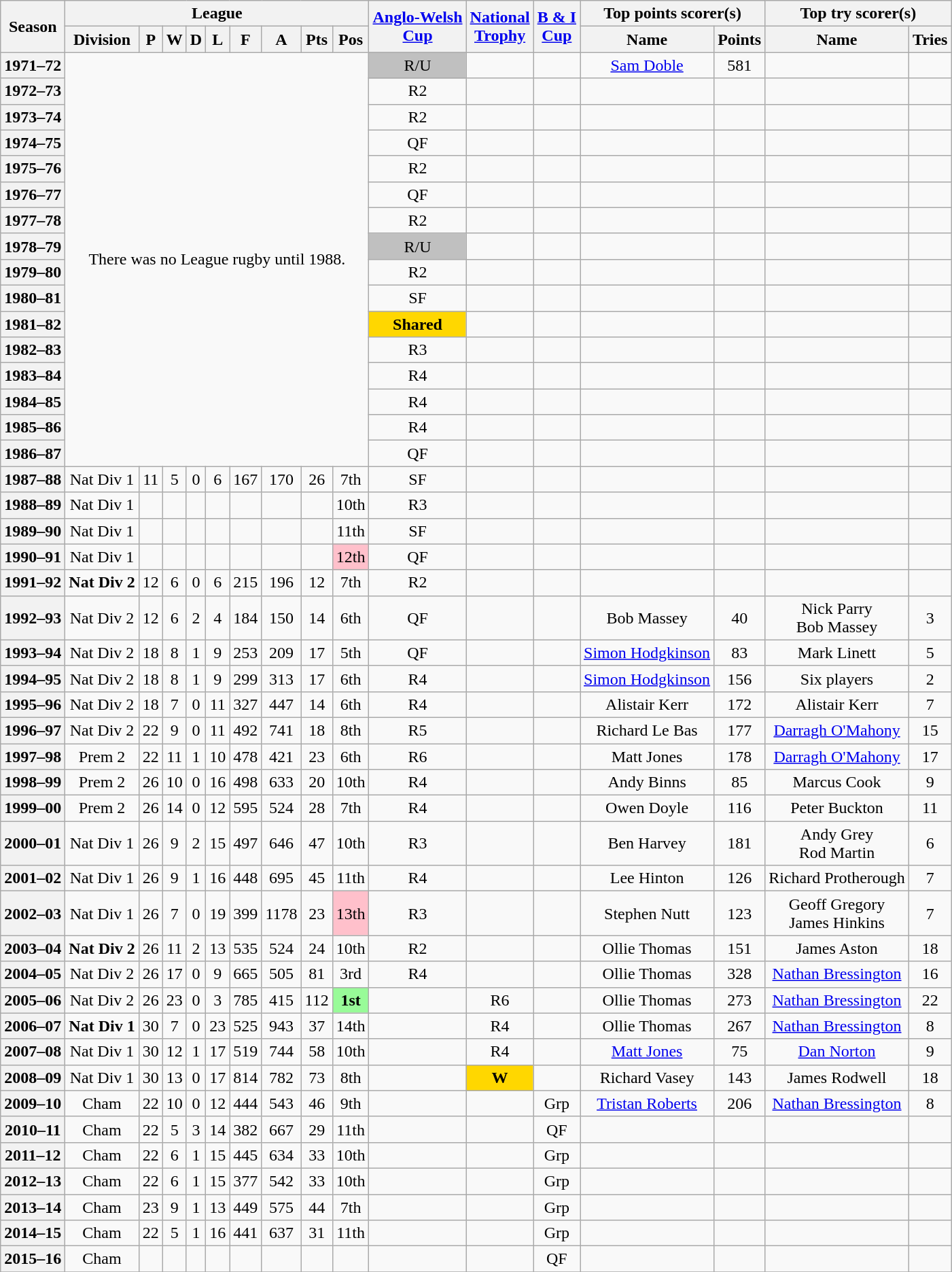<table class="wikitable" style="text-align: center">
<tr>
<th rowspan=2>Season</th>
<th colspan=9>League</th>
<th rowspan=2><a href='#'>Anglo-Welsh<br>Cup</a></th>
<th rowspan=2><a href='#'>National <br>Trophy</a></th>
<th rowspan=2><a href='#'>B & I <br>Cup</a></th>
<th colspan=2>Top points scorer(s)</th>
<th colspan=2>Top try scorer(s)</th>
</tr>
<tr>
<th>Division</th>
<th>P</th>
<th>W</th>
<th>D</th>
<th>L</th>
<th>F</th>
<th>A</th>
<th>Pts</th>
<th>Pos</th>
<th>Name</th>
<th>Points</th>
<th>Name</th>
<th>Tries</th>
</tr>
<tr>
<th>1971–72</th>
<td rowspan=16 colspan=9>There was no League rugby until 1988.</td>
<td bgcolor=Silver>R/U</td>
<td></td>
<td></td>
<td><a href='#'>Sam Doble</a></td>
<td>581</td>
<td></td>
<td></td>
</tr>
<tr>
<th>1972–73</th>
<td>R2</td>
<td></td>
<td></td>
<td></td>
<td></td>
<td></td>
<td></td>
</tr>
<tr>
<th>1973–74</th>
<td>R2</td>
<td></td>
<td></td>
<td></td>
<td></td>
<td></td>
<td></td>
</tr>
<tr>
<th>1974–75</th>
<td>QF</td>
<td></td>
<td></td>
<td></td>
<td></td>
<td></td>
<td></td>
</tr>
<tr>
<th>1975–76</th>
<td>R2</td>
<td></td>
<td></td>
<td></td>
<td></td>
<td></td>
<td></td>
</tr>
<tr>
<th>1976–77</th>
<td>QF</td>
<td></td>
<td></td>
<td></td>
<td></td>
<td></td>
<td></td>
</tr>
<tr>
<th>1977–78</th>
<td>R2</td>
<td></td>
<td></td>
<td></td>
<td></td>
<td></td>
<td></td>
</tr>
<tr>
<th>1978–79</th>
<td bgcolor=Silver>R/U</td>
<td></td>
<td></td>
<td></td>
<td></td>
<td></td>
<td></td>
</tr>
<tr>
<th>1979–80</th>
<td>R2</td>
<td></td>
<td></td>
<td></td>
<td></td>
<td></td>
<td></td>
</tr>
<tr>
<th>1980–81</th>
<td>SF</td>
<td></td>
<td></td>
<td></td>
<td></td>
<td></td>
<td></td>
</tr>
<tr>
<th>1981–82</th>
<td bgcolor=Gold><strong>Shared</strong></td>
<td></td>
<td></td>
<td></td>
<td></td>
<td></td>
<td></td>
</tr>
<tr>
<th>1982–83</th>
<td>R3</td>
<td></td>
<td></td>
<td></td>
<td></td>
<td></td>
<td></td>
</tr>
<tr>
<th>1983–84</th>
<td>R4</td>
<td></td>
<td></td>
<td></td>
<td></td>
<td></td>
<td></td>
</tr>
<tr>
<th>1984–85</th>
<td>R4</td>
<td></td>
<td></td>
<td></td>
<td></td>
<td></td>
<td></td>
</tr>
<tr>
<th>1985–86</th>
<td>R4</td>
<td></td>
<td></td>
<td></td>
<td></td>
<td></td>
<td></td>
</tr>
<tr>
<th>1986–87</th>
<td>QF</td>
<td></td>
<td></td>
<td></td>
<td></td>
<td></td>
<td></td>
</tr>
<tr>
<th>1987–88</th>
<td>Nat Div 1</td>
<td>11</td>
<td>5</td>
<td>0</td>
<td>6</td>
<td>167</td>
<td>170</td>
<td>26</td>
<td>7th</td>
<td>SF</td>
<td></td>
<td></td>
<td></td>
<td></td>
<td></td>
<td></td>
</tr>
<tr>
<th>1988–89</th>
<td>Nat Div 1</td>
<td></td>
<td></td>
<td></td>
<td></td>
<td></td>
<td></td>
<td></td>
<td>10th</td>
<td>R3</td>
<td></td>
<td></td>
<td></td>
<td></td>
<td></td>
<td></td>
</tr>
<tr>
<th>1989–90</th>
<td>Nat Div 1</td>
<td></td>
<td></td>
<td></td>
<td></td>
<td></td>
<td></td>
<td></td>
<td>11th</td>
<td>SF</td>
<td></td>
<td></td>
<td></td>
<td></td>
<td></td>
<td></td>
</tr>
<tr>
<th>1990–91</th>
<td>Nat Div 1</td>
<td></td>
<td></td>
<td></td>
<td></td>
<td></td>
<td></td>
<td></td>
<td bgcolor=Pink>12th</td>
<td>QF</td>
<td></td>
<td></td>
<td></td>
<td></td>
<td></td>
<td></td>
</tr>
<tr>
<th>1991–92</th>
<td><strong>Nat Div 2</strong></td>
<td>12</td>
<td>6</td>
<td>0</td>
<td>6</td>
<td>215</td>
<td>196</td>
<td>12</td>
<td>7th</td>
<td>R2</td>
<td></td>
<td></td>
<td></td>
<td></td>
<td></td>
<td></td>
</tr>
<tr>
<th>1992–93</th>
<td>Nat Div 2</td>
<td>12</td>
<td>6</td>
<td>2</td>
<td>4</td>
<td>184</td>
<td>150</td>
<td>14</td>
<td>6th</td>
<td>QF</td>
<td></td>
<td></td>
<td>Bob Massey</td>
<td>40</td>
<td>Nick Parry <br>Bob Massey</td>
<td>3</td>
</tr>
<tr>
<th>1993–94</th>
<td>Nat Div 2</td>
<td>18</td>
<td>8</td>
<td>1</td>
<td>9</td>
<td>253</td>
<td>209</td>
<td>17</td>
<td>5th</td>
<td>QF</td>
<td></td>
<td></td>
<td><a href='#'>Simon Hodgkinson</a></td>
<td>83</td>
<td>Mark Linett</td>
<td>5</td>
</tr>
<tr>
<th>1994–95</th>
<td>Nat Div 2</td>
<td>18</td>
<td>8</td>
<td>1</td>
<td>9</td>
<td>299</td>
<td>313</td>
<td>17</td>
<td>6th</td>
<td>R4</td>
<td></td>
<td></td>
<td><a href='#'>Simon Hodgkinson</a></td>
<td>156</td>
<td>Six players</td>
<td>2</td>
</tr>
<tr>
<th>1995–96</th>
<td>Nat Div 2</td>
<td>18</td>
<td>7</td>
<td>0</td>
<td>11</td>
<td>327</td>
<td>447</td>
<td>14</td>
<td>6th</td>
<td>R4</td>
<td></td>
<td></td>
<td>Alistair Kerr</td>
<td>172</td>
<td>Alistair Kerr</td>
<td>7</td>
</tr>
<tr>
<th>1996–97</th>
<td>Nat Div 2</td>
<td>22</td>
<td>9</td>
<td>0</td>
<td>11</td>
<td>492</td>
<td>741</td>
<td>18</td>
<td>8th</td>
<td>R5</td>
<td></td>
<td></td>
<td>Richard Le Bas</td>
<td>177</td>
<td><a href='#'>Darragh O'Mahony</a></td>
<td>15</td>
</tr>
<tr>
<th>1997–98</th>
<td>Prem 2</td>
<td>22</td>
<td>11</td>
<td>1</td>
<td>10</td>
<td>478</td>
<td>421</td>
<td>23</td>
<td>6th</td>
<td>R6</td>
<td></td>
<td></td>
<td>Matt Jones</td>
<td>178</td>
<td><a href='#'>Darragh O'Mahony</a></td>
<td>17</td>
</tr>
<tr>
<th>1998–99</th>
<td>Prem 2</td>
<td>26</td>
<td>10</td>
<td>0</td>
<td>16</td>
<td>498</td>
<td>633</td>
<td>20</td>
<td>10th</td>
<td>R4</td>
<td></td>
<td></td>
<td>Andy Binns</td>
<td>85</td>
<td>Marcus Cook</td>
<td>9</td>
</tr>
<tr>
<th>1999–00</th>
<td>Prem 2</td>
<td>26</td>
<td>14</td>
<td>0</td>
<td>12</td>
<td>595</td>
<td>524</td>
<td>28</td>
<td>7th</td>
<td>R4</td>
<td></td>
<td></td>
<td>Owen Doyle</td>
<td>116</td>
<td>Peter Buckton</td>
<td>11</td>
</tr>
<tr>
<th>2000–01</th>
<td>Nat Div 1</td>
<td>26</td>
<td>9</td>
<td>2</td>
<td>15</td>
<td>497</td>
<td>646</td>
<td>47</td>
<td>10th</td>
<td>R3</td>
<td></td>
<td></td>
<td>Ben Harvey</td>
<td>181</td>
<td>Andy Grey <br> Rod Martin</td>
<td>6</td>
</tr>
<tr>
<th>2001–02</th>
<td>Nat Div 1</td>
<td>26</td>
<td>9</td>
<td>1</td>
<td>16</td>
<td>448</td>
<td>695</td>
<td>45</td>
<td>11th</td>
<td>R4</td>
<td></td>
<td></td>
<td>Lee Hinton</td>
<td>126</td>
<td>Richard Protherough</td>
<td>7</td>
</tr>
<tr>
<th>2002–03</th>
<td>Nat Div 1</td>
<td>26</td>
<td>7</td>
<td>0</td>
<td>19</td>
<td>399</td>
<td>1178</td>
<td>23</td>
<td bgcolor=Pink>13th</td>
<td>R3</td>
<td></td>
<td></td>
<td>Stephen Nutt</td>
<td>123</td>
<td>Geoff Gregory <br> James Hinkins</td>
<td>7</td>
</tr>
<tr>
<th>2003–04</th>
<td><strong>Nat Div 2</strong></td>
<td>26</td>
<td>11</td>
<td>2</td>
<td>13</td>
<td>535</td>
<td>524</td>
<td>24</td>
<td>10th</td>
<td>R2</td>
<td></td>
<td></td>
<td>Ollie Thomas</td>
<td>151</td>
<td>James Aston</td>
<td>18</td>
</tr>
<tr>
<th>2004–05</th>
<td>Nat Div 2</td>
<td>26</td>
<td>17</td>
<td>0</td>
<td>9</td>
<td>665</td>
<td>505</td>
<td>81</td>
<td>3rd</td>
<td>R4</td>
<td></td>
<td></td>
<td>Ollie Thomas</td>
<td>328</td>
<td><a href='#'>Nathan Bressington</a></td>
<td>16</td>
</tr>
<tr>
<th>2005–06</th>
<td>Nat Div 2</td>
<td>26</td>
<td>23</td>
<td>0</td>
<td>3</td>
<td>785</td>
<td>415</td>
<td>112</td>
<td bgcolor=PaleGreen><strong>1st</strong></td>
<td></td>
<td>R6</td>
<td></td>
<td>Ollie Thomas</td>
<td>273</td>
<td><a href='#'>Nathan Bressington</a></td>
<td>22</td>
</tr>
<tr>
<th>2006–07</th>
<td><strong>Nat Div 1</strong></td>
<td>30</td>
<td>7</td>
<td>0</td>
<td>23</td>
<td>525</td>
<td>943</td>
<td>37</td>
<td>14th</td>
<td></td>
<td>R4</td>
<td></td>
<td>Ollie Thomas</td>
<td>267</td>
<td><a href='#'>Nathan Bressington</a></td>
<td>8</td>
</tr>
<tr>
<th>2007–08</th>
<td>Nat Div 1</td>
<td>30</td>
<td>12</td>
<td>1</td>
<td>17</td>
<td>519</td>
<td>744</td>
<td>58</td>
<td>10th</td>
<td></td>
<td>R4</td>
<td></td>
<td><a href='#'>Matt Jones</a></td>
<td>75</td>
<td><a href='#'>Dan Norton</a></td>
<td>9</td>
</tr>
<tr>
<th>2008–09</th>
<td>Nat Div 1</td>
<td>30</td>
<td>13</td>
<td>0</td>
<td>17</td>
<td>814</td>
<td>782</td>
<td>73</td>
<td>8th</td>
<td></td>
<td bgcolor=gold><strong>W</strong></td>
<td></td>
<td>Richard Vasey</td>
<td>143</td>
<td>James Rodwell</td>
<td>18</td>
</tr>
<tr>
<th>2009–10</th>
<td>Cham</td>
<td>22</td>
<td>10</td>
<td>0</td>
<td>12</td>
<td>444</td>
<td>543</td>
<td>46</td>
<td>9th</td>
<td></td>
<td></td>
<td>Grp</td>
<td><a href='#'>Tristan Roberts</a></td>
<td>206</td>
<td><a href='#'>Nathan Bressington</a></td>
<td>8</td>
</tr>
<tr>
<th>2010–11</th>
<td>Cham</td>
<td>22</td>
<td>5</td>
<td>3</td>
<td>14</td>
<td>382</td>
<td>667</td>
<td>29</td>
<td>11th</td>
<td></td>
<td></td>
<td>QF</td>
<td></td>
<td></td>
<td></td>
<td></td>
</tr>
<tr>
<th>2011–12</th>
<td>Cham</td>
<td>22</td>
<td>6</td>
<td>1</td>
<td>15</td>
<td>445</td>
<td>634</td>
<td>33</td>
<td>10th</td>
<td></td>
<td></td>
<td>Grp</td>
<td></td>
<td></td>
<td></td>
<td></td>
</tr>
<tr>
<th>2012–13</th>
<td>Cham</td>
<td>22</td>
<td>6</td>
<td>1</td>
<td>15</td>
<td>377</td>
<td>542</td>
<td>33</td>
<td>10th</td>
<td></td>
<td></td>
<td>Grp</td>
<td></td>
<td></td>
<td></td>
<td></td>
</tr>
<tr>
<th>2013–14</th>
<td>Cham</td>
<td>23</td>
<td>9</td>
<td>1</td>
<td>13</td>
<td>449</td>
<td>575</td>
<td>44</td>
<td>7th</td>
<td></td>
<td></td>
<td>Grp</td>
<td></td>
<td></td>
<td></td>
<td></td>
</tr>
<tr>
<th>2014–15</th>
<td>Cham</td>
<td>22</td>
<td>5</td>
<td>1</td>
<td>16</td>
<td>441</td>
<td>637</td>
<td>31</td>
<td>11th</td>
<td></td>
<td></td>
<td>Grp</td>
<td></td>
<td></td>
<td></td>
<td></td>
</tr>
<tr>
<th>2015–16</th>
<td>Cham</td>
<td></td>
<td></td>
<td></td>
<td></td>
<td></td>
<td></td>
<td></td>
<td></td>
<td></td>
<td></td>
<td>QF</td>
<td></td>
<td></td>
<td></td>
<td></td>
</tr>
<tr>
</tr>
</table>
